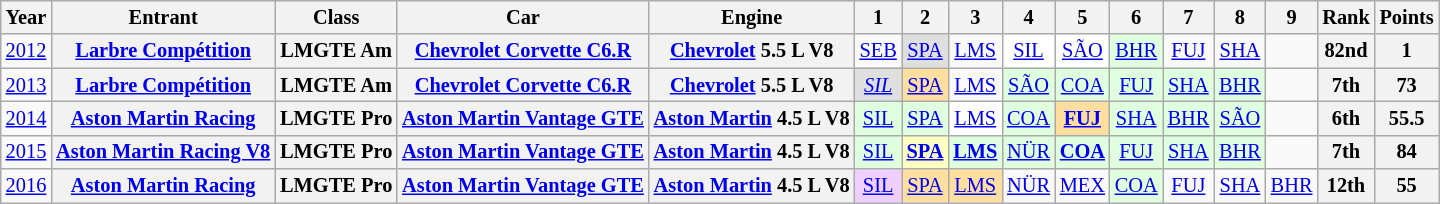<table class="wikitable" style="text-align:center; font-size:85%">
<tr>
<th>Year</th>
<th>Entrant</th>
<th>Class</th>
<th>Car</th>
<th>Engine</th>
<th>1</th>
<th>2</th>
<th>3</th>
<th>4</th>
<th>5</th>
<th>6</th>
<th>7</th>
<th>8</th>
<th>9</th>
<th>Rank</th>
<th>Points</th>
</tr>
<tr>
<td><a href='#'>2012</a></td>
<th nowrap><a href='#'>Larbre Compétition</a></th>
<th nowrap>LMGTE Am</th>
<th nowrap><a href='#'>Chevrolet Corvette C6.R</a></th>
<th nowrap><a href='#'>Chevrolet</a> 5.5 L V8</th>
<td><a href='#'>SEB</a></td>
<td style="background:#DFDFDF;"><a href='#'>SPA</a><br></td>
<td><a href='#'>LMS</a></td>
<td style="background:#FFFFFF;"><a href='#'>SIL</a><br></td>
<td style="background:#FFFFFF;"><a href='#'>SÃO</a><br></td>
<td style="background:#DFFFDF;"><a href='#'>BHR</a><br></td>
<td><a href='#'>FUJ</a></td>
<td><a href='#'>SHA</a></td>
<td></td>
<th>82nd</th>
<th>1</th>
</tr>
<tr>
<td><a href='#'>2013</a></td>
<th nowrap><a href='#'>Larbre Compétition</a></th>
<th nowrap>LMGTE Am</th>
<th nowrap><a href='#'>Chevrolet Corvette C6.R</a></th>
<th nowrap><a href='#'>Chevrolet</a> 5.5 L V8</th>
<td style="background:#DFDFDF;"><em><a href='#'>SIL</a></em><br></td>
<td style="background:#FFDF9F;"><a href='#'>SPA</a><br></td>
<td><a href='#'>LMS</a></td>
<td style="background:#DFFFDF;"><a href='#'>SÃO</a><br></td>
<td style="background:#DFFFDF;"><a href='#'>COA</a><br></td>
<td style="background:#DFFFDF;"><a href='#'>FUJ</a><br></td>
<td style="background:#DFFFDF;"><a href='#'>SHA</a><br></td>
<td style="background:#DFFFDF;"><a href='#'>BHR</a><br></td>
<td></td>
<th>7th</th>
<th>73</th>
</tr>
<tr>
<td><a href='#'>2014</a></td>
<th nowrap><a href='#'>Aston Martin Racing</a></th>
<th nowrap>LMGTE Pro</th>
<th nowrap><a href='#'>Aston Martin Vantage GTE</a></th>
<th nowrap><a href='#'>Aston Martin</a> 4.5 L V8</th>
<td style="background:#DFFFDF;"><a href='#'>SIL</a><br></td>
<td style="background:#DFFFDF;"><a href='#'>SPA</a><br></td>
<td style="background:#FFFFFF;"><a href='#'>LMS</a><br></td>
<td style="background:#DFFFDF;"><a href='#'>COA</a><br></td>
<td style="background:#FFDF9F;"><strong><a href='#'>FUJ</a></strong><br></td>
<td style="background:#DFFFDF;"><a href='#'>SHA</a><br></td>
<td style="background:#DFFFDF;"><a href='#'>BHR</a><br></td>
<td style="background:#DFFFDF;"><a href='#'>SÃO</a><br></td>
<td></td>
<th>6th</th>
<th>55.5</th>
</tr>
<tr>
<td><a href='#'>2015</a></td>
<th nowrap><a href='#'>Aston Martin Racing V8</a></th>
<th nowrap>LMGTE Pro</th>
<th nowrap><a href='#'>Aston Martin Vantage GTE</a></th>
<th nowrap><a href='#'>Aston Martin</a> 4.5 L V8</th>
<td style="background:#DFFFDF;"><a href='#'>SIL</a><br></td>
<td style="background:#FBFFBF;"><strong><a href='#'>SPA</a></strong><br></td>
<td style="background:#DFFFDF;"><strong><a href='#'>LMS</a></strong><br></td>
<td style="background:#DFFFDF;"><a href='#'>NÜR</a><br></td>
<td style="background:#DFFFDF;"><strong><a href='#'>COA</a></strong><br></td>
<td style="background:#DFFFDF;"><a href='#'>FUJ</a><br></td>
<td style="background:#DFFFDF;"><a href='#'>SHA</a><br></td>
<td style="background:#DFFFDF;"><a href='#'>BHR</a><br></td>
<td></td>
<th>7th</th>
<th>84</th>
</tr>
<tr>
<td><a href='#'>2016</a></td>
<th nowrap><a href='#'>Aston Martin Racing</a></th>
<th nowrap>LMGTE Pro</th>
<th nowrap><a href='#'>Aston Martin Vantage GTE</a></th>
<th nowrap><a href='#'>Aston Martin</a> 4.5 L V8</th>
<td style="background:#EFCFFF;"><a href='#'>SIL</a><br></td>
<td style="background:#FFDF9F;"><a href='#'>SPA</a><br></td>
<td style="background:#FFDF9F;"><a href='#'>LMS</a><br></td>
<td><a href='#'>NÜR</a></td>
<td><a href='#'>MEX</a></td>
<td style="background:#DFFFDF;"><a href='#'>COA</a><br></td>
<td><a href='#'>FUJ</a></td>
<td><a href='#'>SHA</a></td>
<td><a href='#'>BHR</a></td>
<th>12th</th>
<th>55</th>
</tr>
</table>
